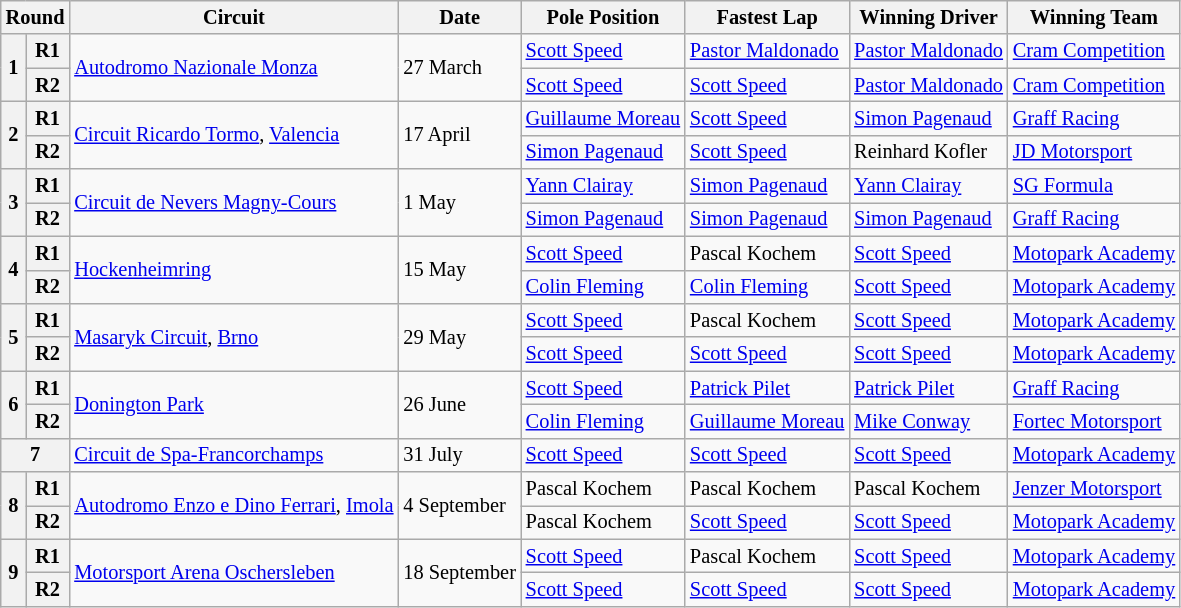<table class="wikitable" style="font-size:85%">
<tr>
<th colspan=2>Round</th>
<th>Circuit</th>
<th>Date</th>
<th>Pole Position</th>
<th>Fastest Lap</th>
<th>Winning Driver</th>
<th>Winning Team</th>
</tr>
<tr>
<th rowspan=2>1</th>
<th>R1</th>
<td rowspan=2> <a href='#'>Autodromo Nazionale Monza</a></td>
<td rowspan=2>27 March</td>
<td> <a href='#'>Scott Speed</a></td>
<td> <a href='#'>Pastor Maldonado</a></td>
<td> <a href='#'>Pastor Maldonado</a></td>
<td> <a href='#'>Cram Competition</a></td>
</tr>
<tr>
<th>R2</th>
<td> <a href='#'>Scott Speed</a></td>
<td> <a href='#'>Scott Speed</a></td>
<td> <a href='#'>Pastor Maldonado</a></td>
<td> <a href='#'>Cram Competition</a></td>
</tr>
<tr>
<th rowspan=2>2</th>
<th>R1</th>
<td rowspan=2> <a href='#'>Circuit Ricardo Tormo</a>, <a href='#'>Valencia</a></td>
<td rowspan=2>17 April</td>
<td> <a href='#'>Guillaume Moreau</a></td>
<td> <a href='#'>Scott Speed</a></td>
<td> <a href='#'>Simon Pagenaud</a></td>
<td> <a href='#'>Graff Racing</a></td>
</tr>
<tr>
<th>R2</th>
<td> <a href='#'>Simon Pagenaud</a></td>
<td> <a href='#'>Scott Speed</a></td>
<td> Reinhard Kofler</td>
<td> <a href='#'>JD Motorsport</a></td>
</tr>
<tr>
<th rowspan=2>3</th>
<th>R1</th>
<td rowspan=2> <a href='#'>Circuit de Nevers Magny-Cours</a></td>
<td rowspan=2>1 May</td>
<td> <a href='#'>Yann Clairay</a></td>
<td> <a href='#'>Simon Pagenaud</a></td>
<td> <a href='#'>Yann Clairay</a></td>
<td> <a href='#'>SG Formula</a></td>
</tr>
<tr>
<th>R2</th>
<td> <a href='#'>Simon Pagenaud</a></td>
<td> <a href='#'>Simon Pagenaud</a></td>
<td> <a href='#'>Simon Pagenaud</a></td>
<td> <a href='#'>Graff Racing</a></td>
</tr>
<tr>
<th rowspan=2>4</th>
<th>R1</th>
<td rowspan=2> <a href='#'>Hockenheimring</a></td>
<td rowspan=2>15 May</td>
<td> <a href='#'>Scott Speed</a></td>
<td> Pascal Kochem</td>
<td> <a href='#'>Scott Speed</a></td>
<td> <a href='#'>Motopark Academy</a></td>
</tr>
<tr>
<th>R2</th>
<td> <a href='#'>Colin Fleming</a></td>
<td> <a href='#'>Colin Fleming</a></td>
<td> <a href='#'>Scott Speed</a></td>
<td> <a href='#'>Motopark Academy</a></td>
</tr>
<tr>
<th rowspan=2>5</th>
<th>R1</th>
<td rowspan=2> <a href='#'>Masaryk Circuit</a>, <a href='#'>Brno</a></td>
<td rowspan=2>29 May</td>
<td> <a href='#'>Scott Speed</a></td>
<td> Pascal Kochem</td>
<td> <a href='#'>Scott Speed</a></td>
<td> <a href='#'>Motopark Academy</a></td>
</tr>
<tr>
<th>R2</th>
<td> <a href='#'>Scott Speed</a></td>
<td> <a href='#'>Scott Speed</a></td>
<td> <a href='#'>Scott Speed</a></td>
<td> <a href='#'>Motopark Academy</a></td>
</tr>
<tr>
<th rowspan=2>6</th>
<th>R1</th>
<td rowspan=2> <a href='#'>Donington Park</a></td>
<td rowspan=2>26 June</td>
<td> <a href='#'>Scott Speed</a></td>
<td> <a href='#'>Patrick Pilet</a></td>
<td> <a href='#'>Patrick Pilet</a></td>
<td> <a href='#'>Graff Racing</a></td>
</tr>
<tr>
<th>R2</th>
<td> <a href='#'>Colin Fleming</a></td>
<td> <a href='#'>Guillaume Moreau</a></td>
<td> <a href='#'>Mike Conway</a></td>
<td> <a href='#'>Fortec Motorsport</a></td>
</tr>
<tr>
<th colspan=2>7</th>
<td> <a href='#'>Circuit de Spa-Francorchamps</a></td>
<td>31 July</td>
<td> <a href='#'>Scott Speed</a></td>
<td> <a href='#'>Scott Speed</a></td>
<td> <a href='#'>Scott Speed</a></td>
<td> <a href='#'>Motopark Academy</a></td>
</tr>
<tr>
<th rowspan=2>8</th>
<th>R1</th>
<td rowspan=2> <a href='#'>Autodromo Enzo e Dino Ferrari</a>, <a href='#'>Imola</a></td>
<td rowspan=2>4 September</td>
<td> Pascal Kochem</td>
<td> Pascal Kochem</td>
<td> Pascal Kochem</td>
<td> <a href='#'>Jenzer Motorsport</a></td>
</tr>
<tr>
<th>R2</th>
<td> Pascal Kochem</td>
<td> <a href='#'>Scott Speed</a></td>
<td> <a href='#'>Scott Speed</a></td>
<td> <a href='#'>Motopark Academy</a></td>
</tr>
<tr>
<th rowspan=2>9</th>
<th>R1</th>
<td rowspan=2> <a href='#'>Motorsport Arena Oschersleben</a></td>
<td rowspan=2>18 September</td>
<td> <a href='#'>Scott Speed</a></td>
<td> Pascal Kochem</td>
<td> <a href='#'>Scott Speed</a></td>
<td> <a href='#'>Motopark Academy</a></td>
</tr>
<tr>
<th>R2</th>
<td> <a href='#'>Scott Speed</a></td>
<td> <a href='#'>Scott Speed</a></td>
<td> <a href='#'>Scott Speed</a></td>
<td> <a href='#'>Motopark Academy</a></td>
</tr>
</table>
